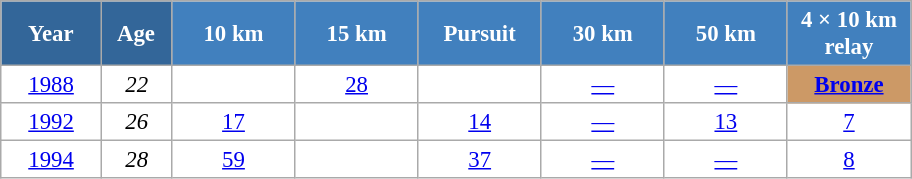<table class="wikitable" style="font-size:95%; text-align:center; border:grey solid 1px; border-collapse:collapse; background:#ffffff;">
<tr>
<th style="background-color:#369; color:white; width:60px;"> Year </th>
<th style="background-color:#369; color:white; width:40px;"> Age </th>
<th style="background-color:#4180be; color:white; width:75px;"> 10 km </th>
<th style="background-color:#4180be; color:white; width:75px;"> 15 km </th>
<th style="background-color:#4180be; color:white; width:75px;"> Pursuit </th>
<th style="background-color:#4180be; color:white; width:75px;"> 30 km </th>
<th style="background-color:#4180be; color:white; width:75px;"> 50 km </th>
<th style="background-color:#4180be; color:white; width:75px;"> 4 × 10 km <br> relay </th>
</tr>
<tr>
<td><a href='#'>1988</a></td>
<td><em>22</em></td>
<td></td>
<td><a href='#'>28</a></td>
<td></td>
<td><a href='#'>—</a></td>
<td><a href='#'>—</a></td>
<td style="background:#c96;"><a href='#'><strong>Bronze</strong></a></td>
</tr>
<tr>
<td><a href='#'>1992</a></td>
<td><em>26</em></td>
<td><a href='#'>17</a></td>
<td></td>
<td><a href='#'>14</a></td>
<td><a href='#'>—</a></td>
<td><a href='#'>13</a></td>
<td><a href='#'>7</a></td>
</tr>
<tr>
<td><a href='#'>1994</a></td>
<td><em>28</em></td>
<td><a href='#'>59</a></td>
<td></td>
<td><a href='#'>37</a></td>
<td><a href='#'>—</a></td>
<td><a href='#'>—</a></td>
<td><a href='#'>8</a></td>
</tr>
</table>
